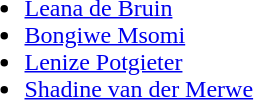<table>
<tr style="vertical-align:top">
<td><br><ul><li><a href='#'>Leana de Bruin</a></li><li><a href='#'>Bongiwe Msomi</a></li><li><a href='#'>Lenize Potgieter</a></li><li><a href='#'>Shadine van der Merwe</a></li></ul></td>
</tr>
</table>
